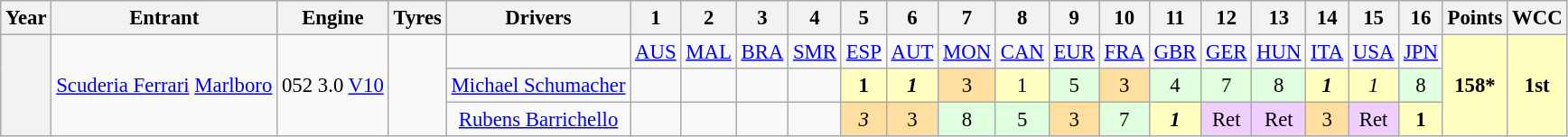<table class="wikitable" style="text-align:center; font-size:95%">
<tr>
<th>Year</th>
<th>Entrant</th>
<th>Engine</th>
<th>Tyres</th>
<th>Drivers</th>
<th>1</th>
<th>2</th>
<th>3</th>
<th>4</th>
<th>5</th>
<th>6</th>
<th>7</th>
<th>8</th>
<th>9</th>
<th>10</th>
<th>11</th>
<th>12</th>
<th>13</th>
<th>14</th>
<th>15</th>
<th>16</th>
<th>Points</th>
<th>WCC</th>
</tr>
<tr>
<th rowspan="3"></th>
<td rowspan="3"><a href='#'>Scuderia Ferrari</a> <a href='#'>Marlboro</a></td>
<td rowspan="3">052 3.0 <a href='#'>V10</a></td>
<td rowspan="3"></td>
<td></td>
<td><a href='#'>AUS</a></td>
<td><a href='#'>MAL</a></td>
<td><a href='#'>BRA</a></td>
<td><a href='#'>SMR</a></td>
<td><a href='#'>ESP</a></td>
<td><a href='#'>AUT</a></td>
<td><a href='#'>MON</a></td>
<td><a href='#'>CAN</a></td>
<td><a href='#'>EUR</a></td>
<td><a href='#'>FRA</a></td>
<td><a href='#'>GBR</a></td>
<td><a href='#'>GER</a></td>
<td><a href='#'>HUN</a></td>
<td><a href='#'>ITA</a></td>
<td><a href='#'>USA</a></td>
<td><a href='#'>JPN</a></td>
<td rowspan="3" style="background:#FFFFBF;"><strong>158*</strong></td>
<td rowspan="3" style="background:#FFFFBF;"><strong>1st</strong></td>
</tr>
<tr>
<td> <a href='#'>Michael Schumacher</a></td>
<td></td>
<td></td>
<td></td>
<td></td>
<td style="background:#FFFFBF;"><strong>1</strong></td>
<td style="background:#FFFFBF;"><strong><em>1</em></strong></td>
<td style="background:#FFDF9F;">3</td>
<td style="background:#FFFFBF;">1</td>
<td style="background:#DFFFDF;">5</td>
<td style="background:#FFDF9F;">3</td>
<td style="background:#DFFFDF;">4</td>
<td style="background:#DFFFDF;">7</td>
<td style="background:#DFFFDF;">8</td>
<td style="background:#FFFFBF;"><strong><em>1</em></strong></td>
<td style="background:#FFFFBF;"><em>1</em></td>
<td style="background:#DFFFDF;">8</td>
</tr>
<tr>
<td> <a href='#'>Rubens Barrichello</a></td>
<td></td>
<td></td>
<td></td>
<td></td>
<td style="background:#FFDF9F;"><em>3</em></td>
<td style="background:#FFDF9F;">3</td>
<td style="background:#DFFFDF;">8</td>
<td style="background:#DFFFDF;">5</td>
<td style="background:#FFDF9F;">3</td>
<td style="background:#DFFFDF;">7</td>
<td style="background:#FFFFBF;"><strong><em>1</em></strong></td>
<td style="background:#EFCFFF;">Ret</td>
<td style="background:#EFCFFF;">Ret</td>
<td style="background:#FFDF9F;">3</td>
<td style="background:#EFCFFF;">Ret</td>
<td style="background:#FFFFBF;"><strong>1</strong></td>
</tr>
</table>
